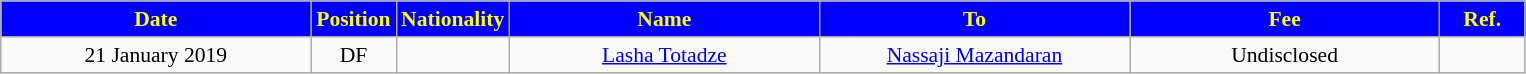<table class="wikitable"  style="text-align:center; font-size:90%; ">
<tr>
<th style="background:#0000FF; color:#ffff00; width:200px;">Date</th>
<th style="background:#0000FF; color:#ffff00; width:50px;">Position</th>
<th style="background:#0000FF; color:#ffff00; width:50px;">Nationality</th>
<th style="background:#0000FF; color:#ffff00; width:200px;">Name</th>
<th style="background:#0000FF; color:#ffff00; width:200px;">To</th>
<th style="background:#0000FF; color:#ffff00; width:200px;">Fee</th>
<th style="background:#0000FF; color:#ffff00; width:50px;">Ref.</th>
</tr>
<tr>
<td>21 January 2019</td>
<td>DF</td>
<td></td>
<td><a href='#'>Lasha Totadze</a></td>
<td><a href='#'>Nassaji Mazandaran</a></td>
<td>Undisclosed</td>
<td></td>
</tr>
</table>
